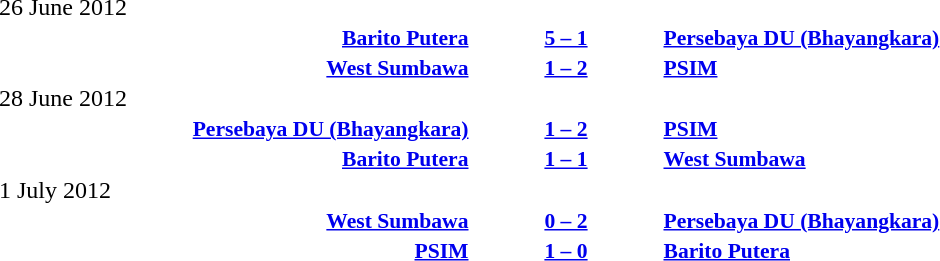<table style="width:100%;" cellspacing="1">
<tr>
<th width=25%></th>
<th width=10%></th>
<th></th>
</tr>
<tr>
<td>26 June 2012</td>
</tr>
<tr style=font-size:90%>
<td align=right><strong><a href='#'>Barito Putera</a></strong></td>
<td align=center><strong><a href='#'>5 – 1</a></strong></td>
<td><strong><a href='#'>Persebaya DU (Bhayangkara)</a></strong></td>
</tr>
<tr style=font-size:90%>
<td align=right><strong><a href='#'>West Sumbawa</a></strong></td>
<td align=center><strong><a href='#'>1 – 2</a></strong></td>
<td><strong><a href='#'>PSIM</a></strong></td>
</tr>
<tr>
<td>28 June 2012</td>
</tr>
<tr style=font-size:90%>
<td align=right><strong><a href='#'>Persebaya DU (Bhayangkara)</a></strong></td>
<td align=center><strong><a href='#'>1 – 2</a></strong></td>
<td><strong><a href='#'>PSIM</a></strong></td>
</tr>
<tr style=font-size:90%>
<td align=right><strong><a href='#'>Barito Putera</a></strong></td>
<td align=center><strong><a href='#'>1 – 1</a></strong></td>
<td><strong><a href='#'>West Sumbawa</a></strong></td>
</tr>
<tr>
<td>1 July 2012</td>
</tr>
<tr style=font-size:90%>
<td align=right><strong><a href='#'>West Sumbawa</a></strong></td>
<td align=center><strong><a href='#'>0 – 2</a></strong></td>
<td><strong><a href='#'>Persebaya DU (Bhayangkara)</a></strong></td>
</tr>
<tr style=font-size:90%>
<td align=right><strong><a href='#'>PSIM</a></strong></td>
<td align=center><strong><a href='#'>1 – 0</a></strong></td>
<td><strong><a href='#'>Barito Putera</a></strong></td>
</tr>
</table>
